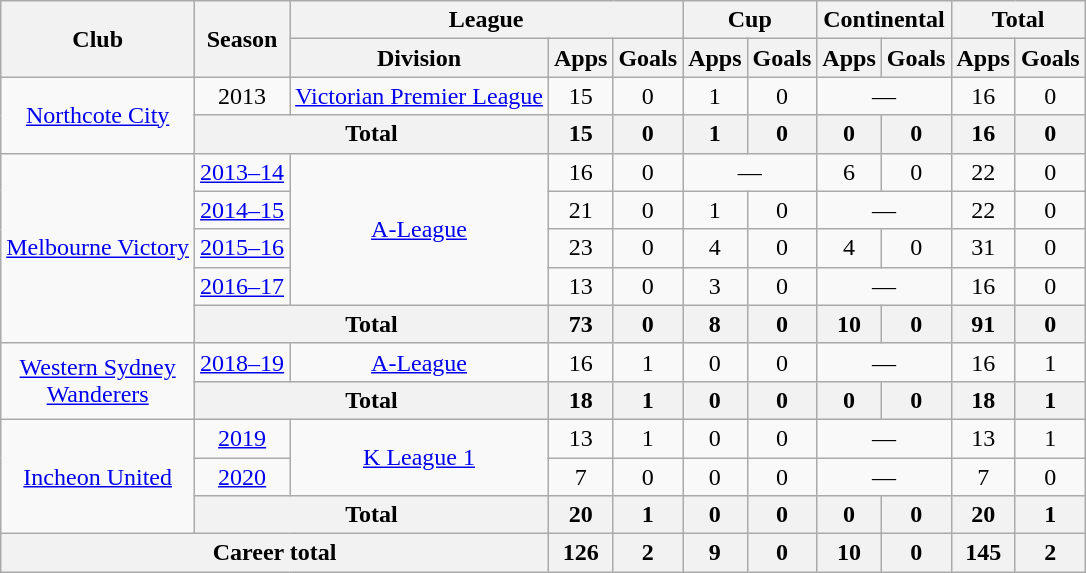<table class="wikitable" border="1" style="font-size:100%; text-align: center;">
<tr>
<th rowspan="2">Club</th>
<th rowspan="2">Season</th>
<th colspan="3">League</th>
<th colspan="2">Cup</th>
<th colspan="2">Continental</th>
<th colspan="2">Total</th>
</tr>
<tr>
<th>Division</th>
<th>Apps</th>
<th>Goals</th>
<th>Apps</th>
<th>Goals</th>
<th>Apps</th>
<th>Goals</th>
<th>Apps</th>
<th>Goals</th>
</tr>
<tr>
<td rowspan="2" valign="middle"><a href='#'>Northcote City</a></td>
<td>2013</td>
<td><a href='#'>Victorian Premier League</a></td>
<td>15</td>
<td>0</td>
<td>1</td>
<td>0</td>
<td colspan="2">—</td>
<td>16</td>
<td>0</td>
</tr>
<tr>
<th colspan="2">Total</th>
<th>15</th>
<th>0</th>
<th>1</th>
<th>0</th>
<th>0</th>
<th>0</th>
<th>16</th>
<th>0</th>
</tr>
<tr>
<td rowspan="5" valign="middle"><a href='#'>Melbourne Victory</a></td>
<td><a href='#'>2013–14</a></td>
<td rowspan="4" valign="middle"><a href='#'>A-League</a></td>
<td>16</td>
<td>0</td>
<td colspan="2">—</td>
<td>6</td>
<td>0</td>
<td>22</td>
<td>0</td>
</tr>
<tr>
<td><a href='#'>2014–15</a></td>
<td>21</td>
<td>0</td>
<td>1</td>
<td>0</td>
<td colspan="2">—</td>
<td>22</td>
<td>0</td>
</tr>
<tr>
<td><a href='#'>2015–16</a></td>
<td>23</td>
<td>0</td>
<td>4</td>
<td>0</td>
<td>4</td>
<td>0</td>
<td>31</td>
<td>0</td>
</tr>
<tr>
<td><a href='#'>2016–17</a></td>
<td>13</td>
<td>0</td>
<td>3</td>
<td>0</td>
<td colspan="2">—</td>
<td>16</td>
<td>0</td>
</tr>
<tr>
<th colspan="2">Total</th>
<th>73</th>
<th>0</th>
<th>8</th>
<th>0</th>
<th>10</th>
<th>0</th>
<th>91</th>
<th>0</th>
</tr>
<tr>
<td rowspan="2" valign="middle"><a href='#'>Western Sydney<br>Wanderers</a></td>
<td><a href='#'>2018–19</a></td>
<td><a href='#'>A-League</a></td>
<td>16</td>
<td>1</td>
<td>0</td>
<td>0</td>
<td colspan="2">—</td>
<td>16</td>
<td>1</td>
</tr>
<tr>
<th colspan="2">Total</th>
<th>18</th>
<th>1</th>
<th>0</th>
<th>0</th>
<th>0</th>
<th>0</th>
<th>18</th>
<th>1</th>
</tr>
<tr>
<td rowspan="3" valign="middle"><a href='#'>Incheon United</a></td>
<td><a href='#'>2019</a></td>
<td rowspan="2" valign="middle"><a href='#'>K League 1</a></td>
<td>13</td>
<td>1</td>
<td>0</td>
<td>0</td>
<td colspan="2">—</td>
<td>13</td>
<td>1</td>
</tr>
<tr>
<td><a href='#'>2020</a></td>
<td>7</td>
<td>0</td>
<td>0</td>
<td>0</td>
<td colspan="2">—</td>
<td>7</td>
<td>0</td>
</tr>
<tr>
<th colspan="2">Total</th>
<th>20</th>
<th>1</th>
<th>0</th>
<th>0</th>
<th>0</th>
<th>0</th>
<th>20</th>
<th>1</th>
</tr>
<tr>
<th colspan="3">Career total</th>
<th>126</th>
<th>2</th>
<th>9</th>
<th>0</th>
<th>10</th>
<th>0</th>
<th>145</th>
<th>2</th>
</tr>
</table>
